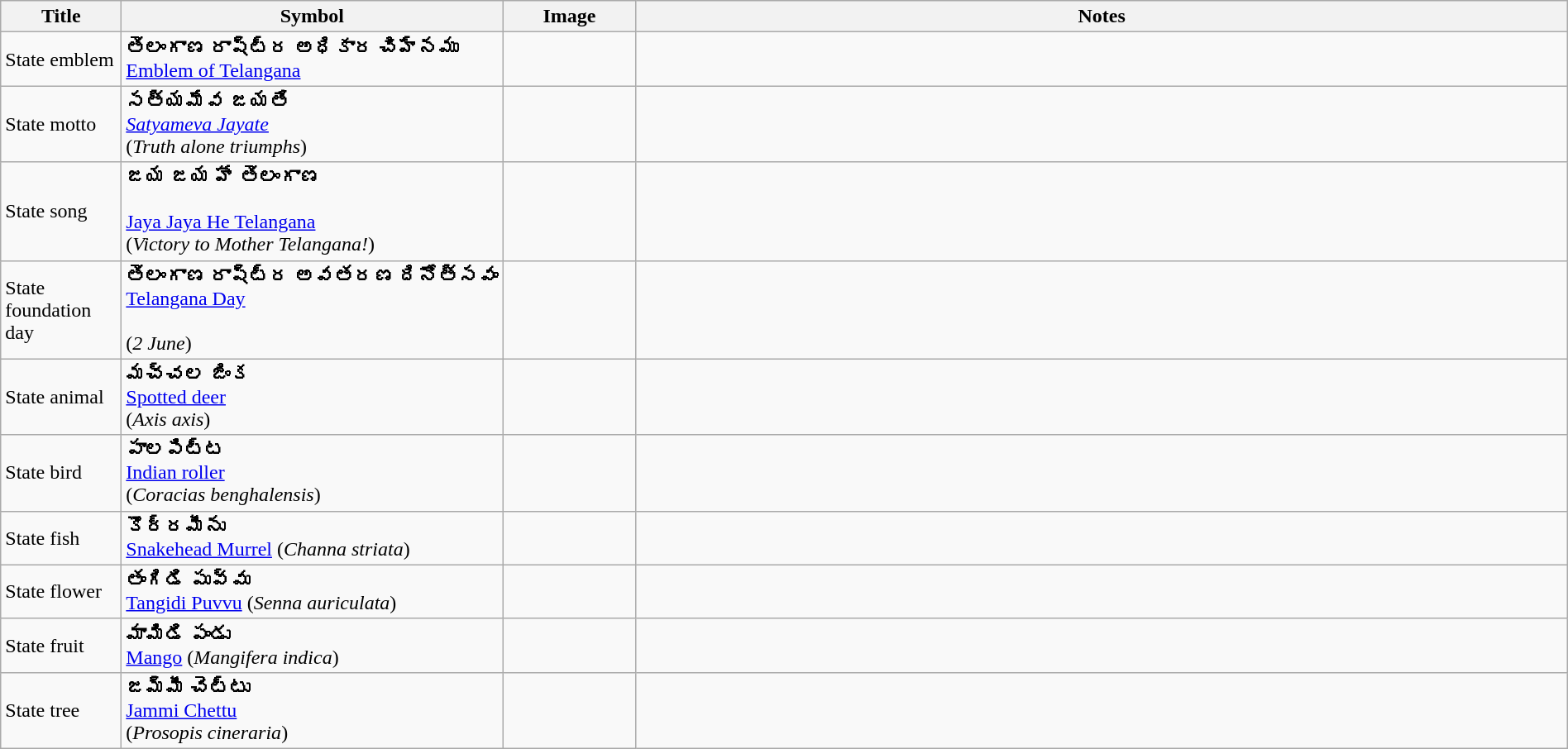<table class="wikitable" style="width: 100%;">
<tr>
<th style="width:90px;">Title</th>
<th style="width:300px;">Symbol</th>
<th style="width:100px;">Image</th>
<th>Notes</th>
</tr>
<tr>
<td>State emblem</td>
<td><strong>తెలంగాణ రాష్ట్ర అధికార చిహ్నము</strong><br><a href='#'>Emblem of Telangana</a></td>
<td style="text-align:center"></td>
<td></td>
</tr>
<tr>
<td>State motto</td>
<td><strong>సత్యమేవ జయతే</strong><br> <em><a href='#'>Satyameva Jayate</a></em><br> (<em>Truth alone triumphs</em>)</td>
<td></td>
<td></td>
</tr>
<tr>
<td>State song</td>
<td><strong>జయ జయ హే తెలంగాణ</strong><br><br><a href='#'>Jaya Jaya He Telangana</a> <br> (<em>Victory to Mother Telangana!</em>)</td>
<td style="text-align:center"></td>
<td></td>
</tr>
<tr>
<td>State foundation day</td>
<td><strong>తెలంగాణ రాష్ట్ర అవతరణ దినోత్సవం</strong><br> <a href='#'>Telangana Day</a><br><br> (<em>2 June</em>)</td>
<td style="text-align:center;"></td>
<td></td>
</tr>
<tr>
<td>State animal</td>
<td><strong>మచ్చల జింక</strong><br><a href='#'>Spotted deer</a><br>(<em>Axis axis</em>)</td>
<td style="text-align:center;"></td>
<td></td>
</tr>
<tr>
<td>State bird</td>
<td><strong>పాలపిట్ట</strong><br><a href='#'>Indian roller</a><br>(<em>Coracias benghalensis</em>)</td>
<td style="text-align:center;"></td>
<td></td>
</tr>
<tr>
<td>State fish</td>
<td><strong>కొర్రమీను</strong><br><a href='#'>Snakehead Murrel</a> (<em>Channa striata</em>)</td>
<td></td>
<td></td>
</tr>
<tr>
<td>State flower</td>
<td><strong>తంగిడి పువ్వు</strong><br> <a href='#'>Tangidi Puvvu</a> (<em>Senna auriculata</em>)</td>
<td style="text-align:center;"></td>
<td></td>
</tr>
<tr>
<td>State fruit</td>
<td><strong>మామిడి పండు</strong><br> <a href='#'>Mango</a> (<em>Mangifera indica</em>)</td>
<td style="text-align:center;"></td>
<td></td>
</tr>
<tr>
<td>State tree</td>
<td><strong>జమ్మీ చెట్టు</strong><br> <a href='#'>Jammi Chettu</a><br>(<em>Prosopis cineraria</em>)</td>
<td style="text-align:center;"></td>
<td></td>
</tr>
</table>
